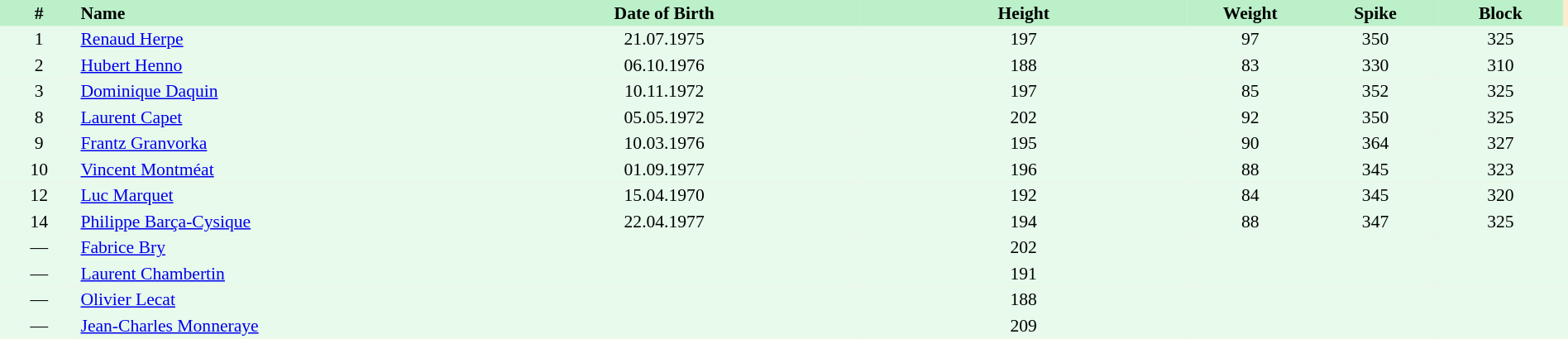<table border=0 cellpadding=2 cellspacing=0  |- bgcolor=#FFECCE style="text-align:center; font-size:90%;" width=100%>
<tr bgcolor=#BBF0C9>
<th width=5%>#</th>
<th width=25% align=left>Name</th>
<th width=25%>Date of Birth</th>
<th width=21%>Height</th>
<th width=8%>Weight</th>
<th width=8%>Spike</th>
<th width=8%>Block</th>
</tr>
<tr bgcolor=#E7FAEC>
<td>1</td>
<td align=left><a href='#'>Renaud Herpe</a></td>
<td>21.07.1975</td>
<td>197</td>
<td>97</td>
<td>350</td>
<td>325</td>
<td></td>
</tr>
<tr bgcolor=#E7FAEC>
<td>2</td>
<td align=left><a href='#'>Hubert Henno</a></td>
<td>06.10.1976</td>
<td>188</td>
<td>83</td>
<td>330</td>
<td>310</td>
<td></td>
</tr>
<tr bgcolor=#E7FAEC>
<td>3</td>
<td align=left><a href='#'>Dominique Daquin</a></td>
<td>10.11.1972</td>
<td>197</td>
<td>85</td>
<td>352</td>
<td>325</td>
<td></td>
</tr>
<tr bgcolor=#E7FAEC>
<td>8</td>
<td align=left><a href='#'>Laurent Capet</a></td>
<td>05.05.1972</td>
<td>202</td>
<td>92</td>
<td>350</td>
<td>325</td>
<td></td>
</tr>
<tr bgcolor=#E7FAEC>
<td>9</td>
<td align=left><a href='#'>Frantz Granvorka</a></td>
<td>10.03.1976</td>
<td>195</td>
<td>90</td>
<td>364</td>
<td>327</td>
<td></td>
</tr>
<tr bgcolor=#E7FAEC>
<td>10</td>
<td align=left><a href='#'>Vincent Montméat</a></td>
<td>01.09.1977</td>
<td>196</td>
<td>88</td>
<td>345</td>
<td>323</td>
<td></td>
</tr>
<tr bgcolor=#E7FAEC>
<td>12</td>
<td align=left><a href='#'>Luc Marquet</a></td>
<td>15.04.1970</td>
<td>192</td>
<td>84</td>
<td>345</td>
<td>320</td>
<td></td>
</tr>
<tr bgcolor=#E7FAEC>
<td>14</td>
<td align=left><a href='#'>Philippe Barça-Cysique</a></td>
<td>22.04.1977</td>
<td>194</td>
<td>88</td>
<td>347</td>
<td>325</td>
<td></td>
</tr>
<tr bgcolor=#E7FAEC>
<td>—</td>
<td align=left><a href='#'>Fabrice Bry</a></td>
<td></td>
<td>202</td>
<td></td>
<td></td>
<td></td>
<td></td>
</tr>
<tr bgcolor=#E7FAEC>
<td>—</td>
<td align=left><a href='#'>Laurent Chambertin</a></td>
<td></td>
<td>191</td>
<td></td>
<td></td>
<td></td>
<td></td>
</tr>
<tr bgcolor=#E7FAEC>
<td>—</td>
<td align=left><a href='#'>Olivier Lecat</a></td>
<td></td>
<td>188</td>
<td></td>
<td></td>
<td></td>
<td></td>
</tr>
<tr bgcolor=#E7FAEC>
<td>—</td>
<td align=left><a href='#'>Jean-Charles Monneraye</a></td>
<td></td>
<td>209</td>
<td></td>
<td></td>
<td></td>
<td></td>
</tr>
</table>
